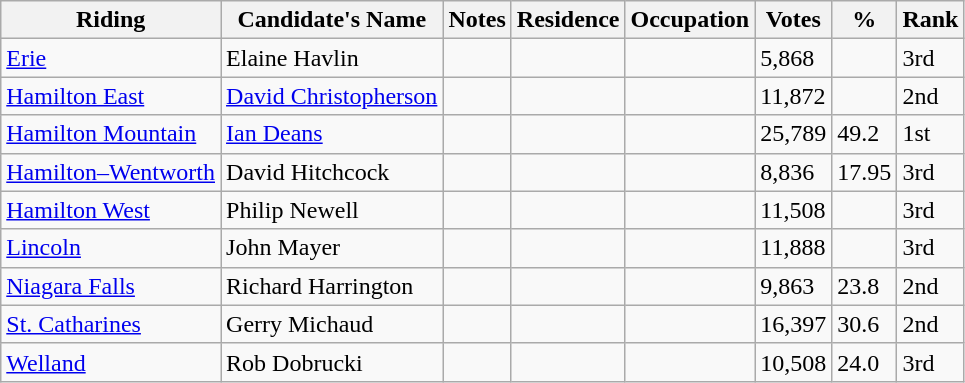<table class="wikitable sortable">
<tr>
<th>Riding<br></th>
<th>Candidate's Name</th>
<th>Notes</th>
<th>Residence</th>
<th>Occupation</th>
<th>Votes</th>
<th>%</th>
<th>Rank</th>
</tr>
<tr>
<td><a href='#'>Erie</a></td>
<td>Elaine Havlin</td>
<td></td>
<td></td>
<td></td>
<td>5,868</td>
<td></td>
<td>3rd</td>
</tr>
<tr>
<td><a href='#'>Hamilton East</a></td>
<td><a href='#'>David Christopherson</a></td>
<td></td>
<td></td>
<td></td>
<td>11,872</td>
<td></td>
<td>2nd</td>
</tr>
<tr>
<td><a href='#'>Hamilton Mountain</a></td>
<td><a href='#'>Ian Deans</a></td>
<td></td>
<td></td>
<td></td>
<td>25,789</td>
<td>49.2</td>
<td>1st</td>
</tr>
<tr>
<td><a href='#'>Hamilton–Wentworth</a></td>
<td>David Hitchcock</td>
<td></td>
<td></td>
<td></td>
<td>8,836</td>
<td>17.95</td>
<td>3rd</td>
</tr>
<tr>
<td><a href='#'>Hamilton West</a></td>
<td>Philip Newell</td>
<td></td>
<td></td>
<td></td>
<td>11,508</td>
<td></td>
<td>3rd</td>
</tr>
<tr>
<td><a href='#'>Lincoln</a></td>
<td>John Mayer</td>
<td></td>
<td></td>
<td></td>
<td>11,888</td>
<td></td>
<td>3rd</td>
</tr>
<tr>
<td><a href='#'>Niagara Falls</a></td>
<td>Richard Harrington</td>
<td></td>
<td></td>
<td></td>
<td>9,863</td>
<td>23.8</td>
<td>2nd</td>
</tr>
<tr>
<td><a href='#'>St. Catharines</a></td>
<td>Gerry Michaud</td>
<td></td>
<td></td>
<td></td>
<td>16,397</td>
<td>30.6</td>
<td>2nd</td>
</tr>
<tr>
<td><a href='#'>Welland</a></td>
<td>Rob Dobrucki</td>
<td></td>
<td></td>
<td></td>
<td>10,508</td>
<td>24.0</td>
<td>3rd</td>
</tr>
</table>
